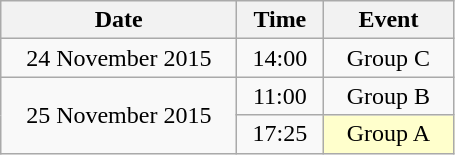<table class = "wikitable" style="text-align:center;">
<tr>
<th width=150>Date</th>
<th width=50>Time</th>
<th width=80>Event</th>
</tr>
<tr>
<td>24 November 2015</td>
<td>14:00</td>
<td>Group C</td>
</tr>
<tr>
<td rowspan=2>25 November 2015</td>
<td>11:00</td>
<td>Group B</td>
</tr>
<tr>
<td>17:25</td>
<td bgcolor=ffffcc>Group A</td>
</tr>
</table>
